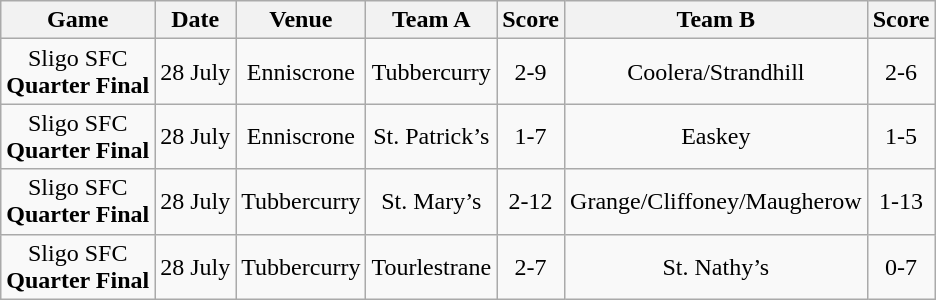<table class="wikitable">
<tr>
<th>Game</th>
<th>Date</th>
<th>Venue</th>
<th>Team A</th>
<th>Score</th>
<th>Team B</th>
<th>Score</th>
</tr>
<tr align="center">
<td>Sligo SFC<br><strong>Quarter Final</strong></td>
<td>28 July</td>
<td>Enniscrone</td>
<td>Tubbercurry</td>
<td>2-9</td>
<td>Coolera/Strandhill</td>
<td>2-6</td>
</tr>
<tr align="center">
<td>Sligo SFC<br><strong>Quarter Final</strong></td>
<td>28 July</td>
<td>Enniscrone</td>
<td>St. Patrick’s</td>
<td>1-7</td>
<td>Easkey</td>
<td>1-5</td>
</tr>
<tr align="center">
<td>Sligo SFC<br><strong>Quarter Final</strong></td>
<td>28 July</td>
<td>Tubbercurry</td>
<td>St. Mary’s</td>
<td>2-12</td>
<td>Grange/Cliffoney/Maugherow</td>
<td>1-13</td>
</tr>
<tr align="center">
<td>Sligo SFC<br><strong>Quarter Final</strong></td>
<td>28 July</td>
<td>Tubbercurry</td>
<td>Tourlestrane</td>
<td>2-7</td>
<td>St. Nathy’s</td>
<td>0-7</td>
</tr>
</table>
